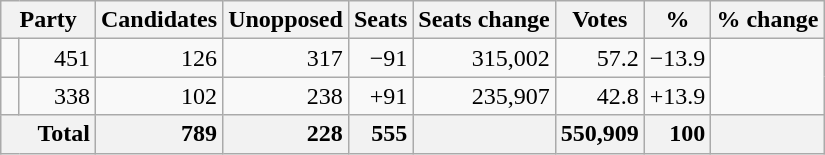<table class="wikitable sortable">
<tr>
<th colspan=2>Party</th>
<th>Candidates</th>
<th>Unopposed</th>
<th>Seats</th>
<th>Seats change</th>
<th>Votes</th>
<th>%</th>
<th>% change</th>
</tr>
<tr>
<td></td>
<td align=right>451</td>
<td align=right>126</td>
<td align=right>317</td>
<td align=right>−91</td>
<td align=right>315,002</td>
<td align=right>57.2</td>
<td align=right>−13.9</td>
</tr>
<tr>
<td></td>
<td align=right>338</td>
<td align=right>102</td>
<td align=right>238</td>
<td align=right>+91</td>
<td align=right>235,907</td>
<td align=right>42.8</td>
<td align=right>+13.9</td>
</tr>
<tr class="sortbottom" style="font-weight: bold; text-align: right; background: #f2f2f2;">
<th colspan="2" style="padding-left: 1.5em; text-align: left;">Total</th>
<td align=right>789</td>
<td align=right>228</td>
<td align=right>555</td>
<td align=right></td>
<td align=right>550,909</td>
<td align=right>100</td>
<td align=right></td>
</tr>
</table>
